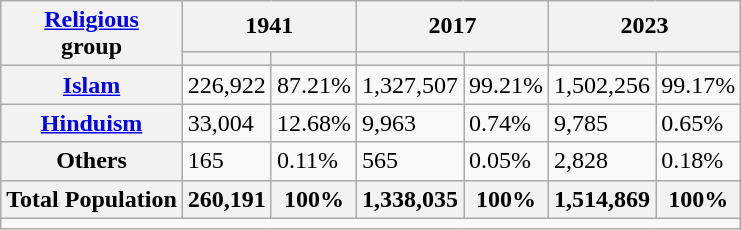<table class="wikitable sortable">
<tr>
<th rowspan="2"><a href='#'>Religious</a><br>group</th>
<th colspan="2">1941</th>
<th colspan="2">2017</th>
<th colspan="2">2023</th>
</tr>
<tr>
<th><a href='#'></a></th>
<th></th>
<th></th>
<th></th>
<th></th>
<th></th>
</tr>
<tr>
<th><a href='#'>Islam</a> </th>
<td>226,922</td>
<td>87.21%</td>
<td>1,327,507</td>
<td>99.21%</td>
<td>1,502,256</td>
<td>99.17%</td>
</tr>
<tr>
<th><a href='#'>Hinduism</a> </th>
<td>33,004</td>
<td>12.68%</td>
<td>9,963</td>
<td>0.74%</td>
<td>9,785</td>
<td>0.65%</td>
</tr>
<tr>
<th>Others </th>
<td>165</td>
<td>0.11%</td>
<td>565</td>
<td>0.05%</td>
<td>2,828</td>
<td>0.18%</td>
</tr>
<tr>
<th>Total Population</th>
<th>260,191</th>
<th>100%</th>
<th>1,338,035</th>
<th>100%</th>
<th>1,514,869</th>
<th>100%</th>
</tr>
<tr class="sortbottom">
<td colspan="7"></td>
</tr>
</table>
